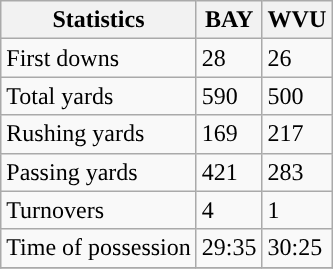<table class="wikitable" style="float: left;">
<tr>
<th>Statistics</th>
<th>BAY</th>
<th>WVU</th>
</tr>
<tr>
<td>First downs</td>
<td>28</td>
<td>26</td>
</tr>
<tr>
<td>Total yards</td>
<td>590</td>
<td>500</td>
</tr>
<tr>
<td>Rushing yards</td>
<td>169</td>
<td>217</td>
</tr>
<tr>
<td>Passing yards</td>
<td>421</td>
<td>283</td>
</tr>
<tr>
<td>Turnovers</td>
<td>4</td>
<td>1</td>
</tr>
<tr>
<td>Time of possession</td>
<td>29:35</td>
<td>30:25</td>
</tr>
<tr>
</tr>
</table>
